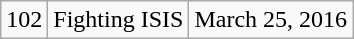<table class="wikitable">
<tr>
<td>102</td>
<td>Fighting ISIS</td>
<td>March 25, 2016</td>
</tr>
</table>
